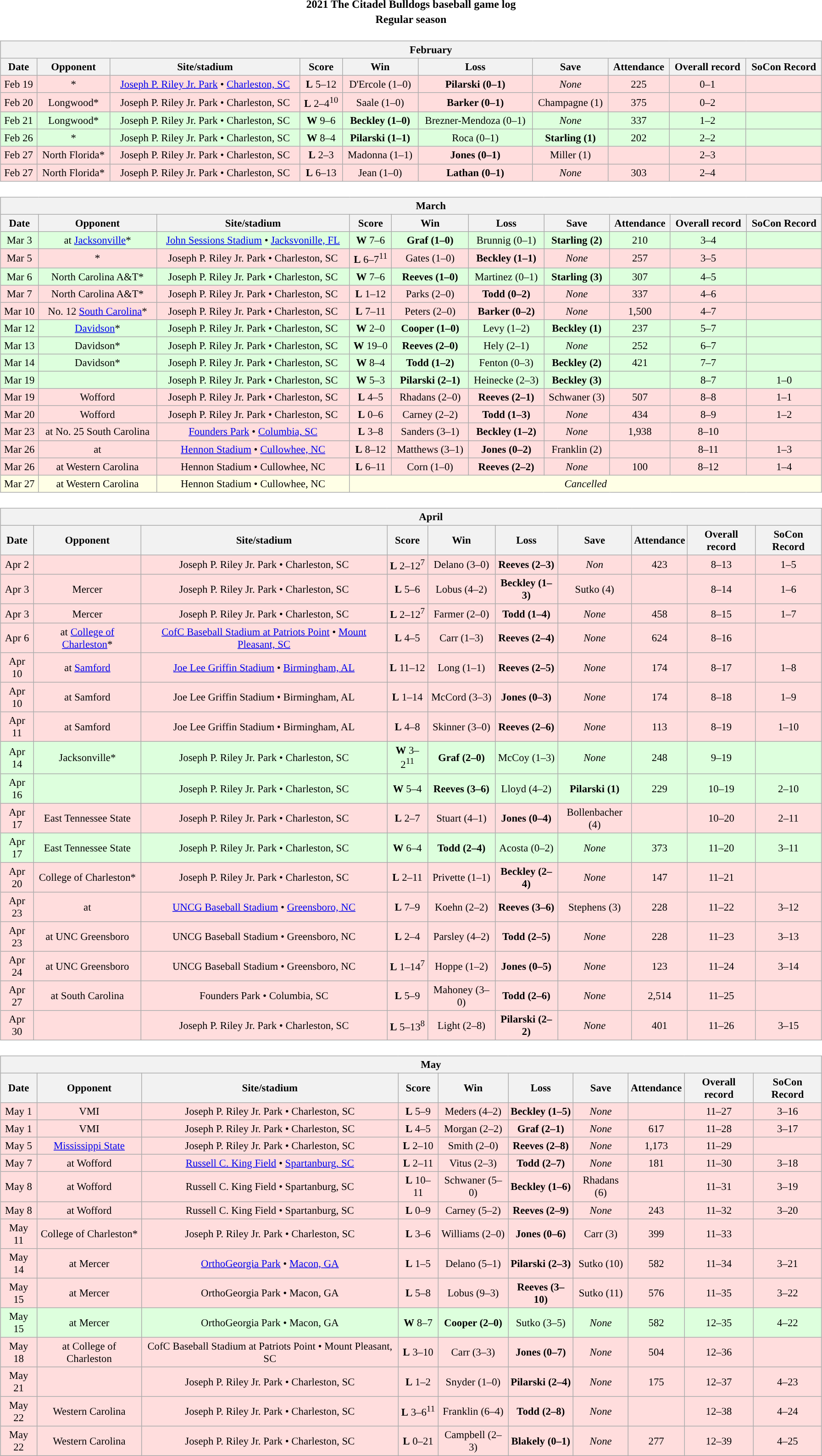<table class="toccolours" width=95% style="margin:1.5em auto; text-align:center;">
<tr>
<th colspan=2>2021 The Citadel Bulldogs baseball game log</th>
</tr>
<tr>
<th colspan=2>Regular season</th>
</tr>
<tr valign="top">
<td><br><table class="wikitable collapsible collapsed" style="margin:auto; font-size:95%; width:100%">
<tr>
<th colspan=10 style="padding-left:4em;">February</th>
</tr>
<tr>
<th>Date</th>
<th>Opponent</th>
<th>Site/stadium</th>
<th>Score</th>
<th>Win</th>
<th>Loss</th>
<th>Save</th>
<th>Attendance</th>
<th>Overall record</th>
<th>SoCon Record</th>
</tr>
<tr bgcolor=ffdddd>
<td>Feb 19</td>
<td>*</td>
<td><a href='#'>Joseph P. Riley Jr. Park</a> • <a href='#'>Charleston, SC</a></td>
<td><strong>L</strong> 5–12</td>
<td>D'Ercole (1–0)</td>
<td><strong>Pilarski (0–1)</strong></td>
<td><em>None</em></td>
<td>225</td>
<td>0–1</td>
<td></td>
</tr>
<tr bgcolor=ffdddd>
<td>Feb 20</td>
<td>Longwood*</td>
<td>Joseph P. Riley Jr. Park • Charleston, SC</td>
<td><strong>L</strong> 2–4<sup>10</sup></td>
<td>Saale (1–0)</td>
<td><strong>Barker (0–1)</strong></td>
<td>Champagne (1)</td>
<td>375</td>
<td>0–2</td>
<td></td>
</tr>
<tr bgcolor=ddffdd>
<td>Feb 21</td>
<td>Longwood*</td>
<td>Joseph P. Riley Jr. Park • Charleston, SC</td>
<td><strong>W</strong> 9–6</td>
<td><strong>Beckley (1–0)</strong></td>
<td>Brezner-Mendoza (0–1)</td>
<td><em>None</em></td>
<td>337</td>
<td>1–2</td>
<td></td>
</tr>
<tr bgcolor=ddffdd>
<td>Feb 26</td>
<td>*</td>
<td>Joseph P. Riley Jr. Park • Charleston, SC</td>
<td><strong>W</strong> 8–4</td>
<td><strong>Pilarski (1–1)</strong></td>
<td>Roca (0–1)</td>
<td><strong>Starling (1)</strong></td>
<td>202</td>
<td>2–2</td>
<td></td>
</tr>
<tr bgcolor=ffdddd>
<td>Feb 27</td>
<td>North Florida*</td>
<td>Joseph P. Riley Jr. Park • Charleston, SC</td>
<td><strong>L</strong> 2–3</td>
<td>Madonna (1–1)</td>
<td><strong>Jones (0–1)</strong></td>
<td>Miller (1)</td>
<td></td>
<td>2–3</td>
<td></td>
</tr>
<tr bgcolor=ffdddd>
<td>Feb 27</td>
<td>North Florida*</td>
<td>Joseph P. Riley Jr. Park • Charleston, SC</td>
<td><strong>L</strong> 6–13</td>
<td>Jean (1–0)</td>
<td><strong>Lathan (0–1)</strong></td>
<td><em>None</em></td>
<td>303</td>
<td>2–4</td>
<td></td>
</tr>
</table>
</td>
</tr>
<tr>
<td><br><table class="wikitable collapsible collapsed" style="margin:auto; font-size:95%; width:100%">
<tr>
<th colspan=10 style="padding-left:4em;">March</th>
</tr>
<tr>
<th>Date</th>
<th>Opponent</th>
<th>Site/stadium</th>
<th>Score</th>
<th>Win</th>
<th>Loss</th>
<th>Save</th>
<th>Attendance</th>
<th>Overall record</th>
<th>SoCon Record</th>
</tr>
<tr bgcolor=ddffdd>
<td>Mar 3</td>
<td>at <a href='#'>Jacksonville</a>*</td>
<td><a href='#'>John Sessions Stadium</a> • <a href='#'>Jacksvonille, FL</a></td>
<td><strong>W</strong> 7–6</td>
<td><strong>Graf (1–0)</strong></td>
<td>Brunnig (0–1)</td>
<td><strong>Starling (2)</strong></td>
<td>210</td>
<td>3–4</td>
<td></td>
</tr>
<tr bgcolor=ffdddd>
<td>Mar 5</td>
<td>*</td>
<td>Joseph P. Riley Jr. Park • Charleston, SC</td>
<td><strong>L</strong> 6–7<sup>11</sup></td>
<td>Gates (1–0)</td>
<td><strong>Beckley (1–1)</strong></td>
<td><em>None</em></td>
<td>257</td>
<td>3–5</td>
<td></td>
</tr>
<tr bgcolor=ddffdd>
<td>Mar 6</td>
<td>North Carolina A&T*</td>
<td>Joseph P. Riley Jr. Park • Charleston, SC</td>
<td><strong>W</strong> 7–6</td>
<td><strong>Reeves (1–0)</strong></td>
<td>Martinez (0–1)</td>
<td><strong>Starling (3)</strong></td>
<td>307</td>
<td>4–5</td>
<td></td>
</tr>
<tr bgcolor=ffdddd>
<td>Mar 7</td>
<td>North Carolina A&T*</td>
<td>Joseph P. Riley Jr. Park • Charleston, SC</td>
<td><strong>L</strong> 1–12</td>
<td>Parks (2–0)</td>
<td><strong>Todd (0–2)</strong></td>
<td><em>None</em></td>
<td>337</td>
<td>4–6</td>
<td></td>
</tr>
<tr bgcolor=ffdddd>
<td>Mar 10</td>
<td>No. 12 <a href='#'>South Carolina</a>*</td>
<td>Joseph P. Riley Jr. Park • Charleston, SC</td>
<td><strong>L</strong> 7–11</td>
<td>Peters (2–0)</td>
<td><strong>Barker (0–2)</strong></td>
<td><em>None</em></td>
<td>1,500</td>
<td>4–7</td>
<td></td>
</tr>
<tr bgcolor=ddffdd>
<td>Mar 12</td>
<td><a href='#'>Davidson</a>*</td>
<td>Joseph P. Riley Jr. Park • Charleston, SC</td>
<td><strong>W</strong> 2–0</td>
<td><strong>Cooper (1–0)</strong></td>
<td>Levy (1–2)</td>
<td><strong>Beckley (1)</strong></td>
<td>237</td>
<td>5–7</td>
<td></td>
</tr>
<tr bgcolor=ddffdd>
<td>Mar 13</td>
<td>Davidson*</td>
<td>Joseph P. Riley Jr. Park • Charleston, SC</td>
<td><strong>W</strong> 19–0</td>
<td><strong>Reeves (2–0)</strong></td>
<td>Hely (2–1)</td>
<td><em>None</em></td>
<td>252</td>
<td>6–7</td>
<td></td>
</tr>
<tr bgcolor=ddffdd>
<td>Mar 14</td>
<td>Davidson*</td>
<td>Joseph P. Riley Jr. Park • Charleston, SC</td>
<td><strong>W</strong> 8–4</td>
<td><strong>Todd (1–2)</strong></td>
<td>Fenton (0–3)</td>
<td><strong>Beckley (2)</strong></td>
<td>421</td>
<td>7–7</td>
<td></td>
</tr>
<tr bgcolor=ddffdd>
<td>Mar 19</td>
<td></td>
<td>Joseph P. Riley Jr. Park • Charleston, SC</td>
<td><strong>W</strong> 5–3</td>
<td><strong>Pilarski (2–1)</strong></td>
<td>Heinecke (2–3)</td>
<td><strong>Beckley (3)</strong></td>
<td></td>
<td>8–7</td>
<td>1–0</td>
</tr>
<tr bgcolor=ffdddd>
<td>Mar 19</td>
<td>Wofford</td>
<td>Joseph P. Riley Jr. Park • Charleston, SC</td>
<td><strong>L</strong> 4–5</td>
<td>Rhadans (2–0)</td>
<td><strong>Reeves (2–1)</strong></td>
<td>Schwaner (3)</td>
<td>507</td>
<td>8–8</td>
<td>1–1</td>
</tr>
<tr bgcolor=ffdddd>
<td>Mar 20</td>
<td>Wofford</td>
<td>Joseph P. Riley Jr. Park • Charleston, SC</td>
<td><strong>L</strong> 0–6</td>
<td>Carney (2–2)</td>
<td><strong>Todd (1–3)</strong></td>
<td><em>None</em></td>
<td>434</td>
<td>8–9</td>
<td>1–2</td>
</tr>
<tr bgcolor=ffdddd>
<td>Mar 23</td>
<td>at No. 25 South Carolina</td>
<td><a href='#'>Founders Park</a> • <a href='#'>Columbia, SC</a></td>
<td><strong>L</strong> 3–8</td>
<td>Sanders (3–1)</td>
<td><strong>Beckley (1–2)</strong></td>
<td><em>None</em></td>
<td>1,938</td>
<td>8–10</td>
<td></td>
</tr>
<tr bgcolor=ffdddd>
<td>Mar 26</td>
<td>at </td>
<td><a href='#'>Hennon Stadium</a> • <a href='#'>Cullowhee, NC</a></td>
<td><strong>L</strong> 8–12</td>
<td>Matthews (3–1)</td>
<td><strong>Jones (0–2)</strong></td>
<td>Franklin (2)</td>
<td></td>
<td>8–11</td>
<td>1–3</td>
</tr>
<tr bgcolor=ffdddd>
<td>Mar 26</td>
<td>at Western Carolina</td>
<td>Hennon Stadium • Cullowhee, NC</td>
<td><strong>L</strong> 6–11</td>
<td>Corn (1–0)</td>
<td><strong>Reeves (2–2)</strong></td>
<td><em>None</em></td>
<td>100</td>
<td>8–12</td>
<td>1–4</td>
</tr>
<tr bgcolor=ffffe6>
<td>Mar 27</td>
<td>at Western Carolina</td>
<td>Hennon Stadium • Cullowhee, NC</td>
<td colspan=7><em>Cancelled</em></td>
</tr>
</table>
</td>
</tr>
<tr>
<td><br><table class="wikitable collapsible collapsed" style="margin:auto; font-size:95%; width:100%">
<tr>
<th colspan=10 style="padding-left:4em;">April</th>
</tr>
<tr>
<th>Date</th>
<th>Opponent</th>
<th>Site/stadium</th>
<th>Score</th>
<th>Win</th>
<th>Loss</th>
<th>Save</th>
<th>Attendance</th>
<th>Overall record</th>
<th>SoCon Record</th>
</tr>
<tr bgcolor=ffdddd>
<td>Apr 2</td>
<td></td>
<td>Joseph P. Riley Jr. Park • Charleston, SC</td>
<td><strong>L</strong> 2–12<sup>7</sup></td>
<td>Delano (3–0)</td>
<td><strong>Reeves (2–3)</strong></td>
<td><em>Non</em></td>
<td>423</td>
<td>8–13</td>
<td>1–5</td>
</tr>
<tr bgcolor=ffdddd>
<td>Apr 3</td>
<td>Mercer</td>
<td>Joseph P. Riley Jr. Park • Charleston, SC</td>
<td><strong>L</strong> 5–6</td>
<td>Lobus (4–2)</td>
<td><strong>Beckley (1–3)</strong></td>
<td>Sutko (4)</td>
<td></td>
<td>8–14</td>
<td>1–6</td>
</tr>
<tr bgcolor=ffdddd>
<td>Apr 3</td>
<td>Mercer</td>
<td>Joseph P. Riley Jr. Park • Charleston, SC</td>
<td><strong>L</strong> 2–12<sup>7</sup></td>
<td>Farmer (2–0)</td>
<td><strong>Todd (1–4)</strong></td>
<td><em>None</em></td>
<td>458</td>
<td>8–15</td>
<td>1–7</td>
</tr>
<tr bgcolor=ffdddd>
<td>Apr 6</td>
<td>at <a href='#'>College of Charleston</a>*</td>
<td><a href='#'>CofC Baseball Stadium at Patriots Point</a> • <a href='#'>Mount Pleasant, SC</a></td>
<td><strong>L</strong> 4–5</td>
<td>Carr (1–3)</td>
<td><strong>Reeves (2–4)</strong></td>
<td><em>None</em></td>
<td>624</td>
<td>8–16</td>
<td></td>
</tr>
<tr bgcolor=ffdddd>
<td>Apr 10</td>
<td>at <a href='#'>Samford</a></td>
<td><a href='#'>Joe Lee Griffin Stadium</a> • <a href='#'>Birmingham, AL</a></td>
<td><strong>L</strong> 11–12</td>
<td>Long (1–1)</td>
<td><strong>Reeves (2–5)</strong></td>
<td><em>None</em></td>
<td>174</td>
<td>8–17</td>
<td>1–8</td>
</tr>
<tr bgcolor=ffdddd>
<td>Apr 10</td>
<td>at Samford</td>
<td>Joe Lee Griffin Stadium • Birmingham, AL</td>
<td><strong>L</strong> 1–14</td>
<td>McCord (3–3)</td>
<td><strong>Jones (0–3)</strong></td>
<td><em>None</em></td>
<td>174</td>
<td>8–18</td>
<td>1–9</td>
</tr>
<tr bgcolor=ffdddd>
<td>Apr 11</td>
<td>at Samford</td>
<td>Joe Lee Griffin Stadium • Birmingham, AL</td>
<td><strong>L</strong> 4–8</td>
<td>Skinner (3–0)</td>
<td><strong>Reeves (2–6)</strong></td>
<td><em>None</em></td>
<td>113</td>
<td>8–19</td>
<td>1–10</td>
</tr>
<tr bgcolor=ddffdd>
<td>Apr 14</td>
<td>Jacksonville*</td>
<td>Joseph P. Riley Jr. Park • Charleston, SC</td>
<td><strong>W</strong> 3–2<sup>11</sup></td>
<td><strong>Graf (2–0)</strong></td>
<td>McCoy (1–3)</td>
<td><em>None</em></td>
<td>248</td>
<td>9–19</td>
<td></td>
</tr>
<tr bgcolor=ddffdd>
<td>Apr 16</td>
<td></td>
<td>Joseph P. Riley Jr. Park • Charleston, SC</td>
<td><strong>W</strong> 5–4</td>
<td><strong>Reeves (3–6)</strong></td>
<td>Lloyd (4–2)</td>
<td><strong>Pilarski (1)</strong></td>
<td>229</td>
<td>10–19</td>
<td>2–10</td>
</tr>
<tr bgcolor=ffdddd>
<td>Apr 17</td>
<td>East Tennessee State</td>
<td>Joseph P. Riley Jr. Park • Charleston, SC</td>
<td><strong>L</strong> 2–7</td>
<td>Stuart (4–1)</td>
<td><strong>Jones (0–4)</strong></td>
<td>Bollenbacher (4)</td>
<td></td>
<td>10–20</td>
<td>2–11</td>
</tr>
<tr bgcolor=ddffdd>
<td>Apr 17</td>
<td>East Tennessee State</td>
<td>Joseph P. Riley Jr. Park • Charleston, SC</td>
<td><strong>W</strong> 6–4</td>
<td><strong>Todd (2–4)</strong></td>
<td>Acosta (0–2)</td>
<td><em>None</em></td>
<td>373</td>
<td>11–20</td>
<td>3–11</td>
</tr>
<tr bgcolor=ffdddd>
<td>Apr 20</td>
<td>College of Charleston*</td>
<td>Joseph P. Riley Jr. Park • Charleston, SC</td>
<td><strong>L</strong> 2–11</td>
<td>Privette (1–1)</td>
<td><strong>Beckley (2–4)</strong></td>
<td><em>None</em></td>
<td>147</td>
<td>11–21</td>
<td></td>
</tr>
<tr bgcolor=ffdddd>
<td>Apr 23</td>
<td>at </td>
<td><a href='#'>UNCG Baseball Stadium</a> • <a href='#'>Greensboro, NC</a></td>
<td><strong>L</strong> 7–9</td>
<td>Koehn (2–2)</td>
<td><strong>Reeves (3–6)</strong></td>
<td>Stephens (3)</td>
<td>228</td>
<td>11–22</td>
<td>3–12</td>
</tr>
<tr bgcolor=ffdddd>
<td>Apr 23</td>
<td>at UNC Greensboro</td>
<td>UNCG Baseball Stadium • Greensboro, NC</td>
<td><strong>L</strong> 2–4</td>
<td>Parsley (4–2)</td>
<td><strong>Todd (2–5)</strong></td>
<td><em>None</em></td>
<td>228</td>
<td>11–23</td>
<td>3–13</td>
</tr>
<tr bgcolor=ffdddd>
<td>Apr 24</td>
<td>at UNC Greensboro</td>
<td>UNCG Baseball Stadium • Greensboro, NC</td>
<td><strong>L</strong> 1–14<sup>7</sup></td>
<td>Hoppe (1–2)</td>
<td><strong>Jones (0–5)</strong></td>
<td><em>None</em></td>
<td>123</td>
<td>11–24</td>
<td>3–14</td>
</tr>
<tr bgcolor=ffdddd>
<td>Apr 27</td>
<td>at South Carolina</td>
<td>Founders Park • Columbia, SC</td>
<td><strong>L</strong> 5–9</td>
<td>Mahoney (3–0)</td>
<td><strong>Todd (2–6)</strong></td>
<td><em>None</em></td>
<td>2,514</td>
<td>11–25</td>
<td></td>
</tr>
<tr bgcolor=ffdddd>
<td>Apr 30</td>
<td></td>
<td>Joseph P. Riley Jr. Park • Charleston, SC</td>
<td><strong>L</strong> 5–13<sup>8</sup></td>
<td>Light (2–8)</td>
<td><strong>Pilarski (2–2)</strong></td>
<td><em>None</em></td>
<td>401</td>
<td>11–26</td>
<td>3–15</td>
</tr>
</table>
</td>
</tr>
<tr>
<td><br><table class="wikitable collapsible collapsed" style="margin:auto; font-size:95%; width:100%">
<tr>
<th colspan=10 style="padding-left:4em;">May</th>
</tr>
<tr>
<th>Date</th>
<th>Opponent</th>
<th>Site/stadium</th>
<th>Score</th>
<th>Win</th>
<th>Loss</th>
<th>Save</th>
<th>Attendance</th>
<th>Overall record</th>
<th>SoCon Record</th>
</tr>
<tr bgcolor=ffdddd>
<td>May 1</td>
<td>VMI</td>
<td>Joseph P. Riley Jr. Park • Charleston, SC</td>
<td><strong>L</strong> 5–9</td>
<td>Meders (4–2)</td>
<td><strong>Beckley (1–5)</strong></td>
<td><em>None</em></td>
<td></td>
<td>11–27</td>
<td>3–16</td>
</tr>
<tr bgcolor=ffdddd>
<td>May 1</td>
<td>VMI</td>
<td>Joseph P. Riley Jr. Park • Charleston, SC</td>
<td><strong>L</strong> 4–5</td>
<td>Morgan (2–2)</td>
<td><strong>Graf (2–1)</strong></td>
<td><em>None</em></td>
<td>617</td>
<td>11–28</td>
<td>3–17</td>
</tr>
<tr bgcolor=ffdddd>
<td>May 5</td>
<td><a href='#'>Mississippi State</a></td>
<td>Joseph P. Riley Jr. Park • Charleston, SC</td>
<td><strong>L</strong> 2–10</td>
<td>Smith (2–0)</td>
<td><strong>Reeves (2–8)</strong></td>
<td><em>None</em></td>
<td>1,173</td>
<td>11–29</td>
<td></td>
</tr>
<tr bgcolor=ffdddd>
<td>May 7</td>
<td>at Wofford</td>
<td><a href='#'>Russell C. King Field</a> • <a href='#'>Spartanburg, SC</a></td>
<td><strong>L</strong> 2–11</td>
<td>Vitus (2–3)</td>
<td><strong>Todd (2–7)</strong></td>
<td><em>None</em></td>
<td>181</td>
<td>11–30</td>
<td>3–18</td>
</tr>
<tr bgcolor=ffdddd>
<td>May 8</td>
<td>at Wofford</td>
<td>Russell C. King Field • Spartanburg, SC</td>
<td><strong>L</strong> 10–11</td>
<td>Schwaner (5–0)</td>
<td><strong>Beckley (1–6)</strong></td>
<td>Rhadans (6)</td>
<td></td>
<td>11–31</td>
<td>3–19</td>
</tr>
<tr bgcolor=ffdddd>
<td>May 8</td>
<td>at Wofford</td>
<td>Russell C. King Field • Spartanburg, SC</td>
<td><strong>L</strong> 0–9</td>
<td>Carney (5–2)</td>
<td><strong>Reeves (2–9)</strong></td>
<td><em>None</em></td>
<td>243</td>
<td>11–32</td>
<td>3–20</td>
</tr>
<tr bgcolor=ffdddd>
<td>May 11</td>
<td>College of Charleston*</td>
<td>Joseph P. Riley Jr. Park • Charleston, SC</td>
<td><strong>L</strong> 3–6</td>
<td>Williams (2–0)</td>
<td><strong>Jones (0–6)</strong></td>
<td>Carr (3)</td>
<td>399</td>
<td>11–33</td>
<td></td>
</tr>
<tr bgcolor=ffdddd>
<td>May 14</td>
<td>at Mercer</td>
<td><a href='#'>OrthoGeorgia Park</a> • <a href='#'>Macon, GA</a></td>
<td><strong>L</strong> 1–5</td>
<td>Delano (5–1)</td>
<td><strong>Pilarski (2–3)</strong></td>
<td>Sutko (10)</td>
<td>582</td>
<td>11–34</td>
<td>3–21</td>
</tr>
<tr bgcolor=ffdddd>
<td>May 15</td>
<td>at Mercer</td>
<td>OrthoGeorgia Park • Macon, GA</td>
<td><strong>L</strong> 5–8</td>
<td>Lobus (9–3)</td>
<td><strong>Reeves (3–10)</strong></td>
<td>Sutko (11)</td>
<td>576</td>
<td>11–35</td>
<td>3–22</td>
</tr>
<tr bgcolor=ddffdd>
<td>May 15</td>
<td>at Mercer</td>
<td>OrthoGeorgia Park • Macon, GA</td>
<td><strong>W</strong> 8–7</td>
<td><strong>Cooper (2–0)</strong></td>
<td>Sutko (3–5)</td>
<td><em>None</em></td>
<td>582</td>
<td>12–35</td>
<td>4–22</td>
</tr>
<tr bgcolor=ffdddd>
<td>May 18</td>
<td>at College of Charleston</td>
<td>CofC Baseball Stadium at Patriots Point • Mount Pleasant, SC</td>
<td><strong>L</strong> 3–10</td>
<td>Carr (3–3)</td>
<td><strong>Jones (0–7)</strong></td>
<td><em>None</em></td>
<td>504</td>
<td>12–36</td>
<td></td>
</tr>
<tr bgcolor=ffdddd>
<td>May 21</td>
<td></td>
<td>Joseph P. Riley Jr. Park • Charleston, SC</td>
<td><strong>L</strong> 1–2</td>
<td>Snyder (1–0)</td>
<td><strong>Pilarski (2–4)</strong></td>
<td><em>None</em></td>
<td>175</td>
<td>12–37</td>
<td>4–23</td>
</tr>
<tr bgcolor=ffdddd>
<td>May 22</td>
<td>Western Carolina</td>
<td>Joseph P. Riley Jr. Park • Charleston, SC</td>
<td><strong>L</strong> 3–6<sup>11</sup></td>
<td>Franklin (6–4)</td>
<td><strong>Todd (2–8)</strong></td>
<td><em>None</em></td>
<td></td>
<td>12–38</td>
<td>4–24</td>
</tr>
<tr bgcolor=ffdddd>
<td>May 22</td>
<td>Western Carolina</td>
<td>Joseph P. Riley Jr. Park • Charleston, SC</td>
<td><strong>L</strong> 0–21</td>
<td>Campbell (2–3)</td>
<td><strong>Blakely (0–1)</strong></td>
<td><em>None</td>
<td>277</td>
<td>12–39</td>
<td>4–25</td>
</tr>
</table>
</td>
</tr>
</table>
